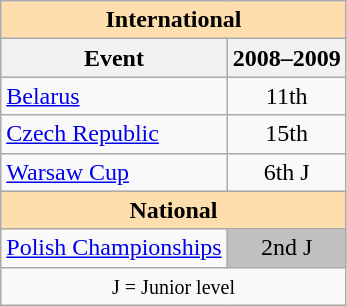<table class="wikitable" style="text-align:center">
<tr>
<th style="background-color: #ffdead; " colspan=2 align=center>International</th>
</tr>
<tr>
<th>Event</th>
<th>2008–2009</th>
</tr>
<tr>
<td align=left> <a href='#'>Belarus</a></td>
<td>11th</td>
</tr>
<tr>
<td align=left> <a href='#'>Czech Republic</a></td>
<td>15th</td>
</tr>
<tr>
<td align=left><a href='#'>Warsaw Cup</a></td>
<td>6th J</td>
</tr>
<tr>
<th style="background-color: #ffdead; " colspan=2 align=center>National</th>
</tr>
<tr>
<td align=left><a href='#'>Polish Championships</a></td>
<td bgcolor=silver>2nd J</td>
</tr>
<tr>
<td colspan=2 align=center><small> J = Junior level </small></td>
</tr>
</table>
